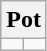<table class="wikitable">
<tr>
<th colspan=2>Pot</th>
</tr>
<tr>
<td valign=top></td>
<td valign=top></td>
</tr>
</table>
